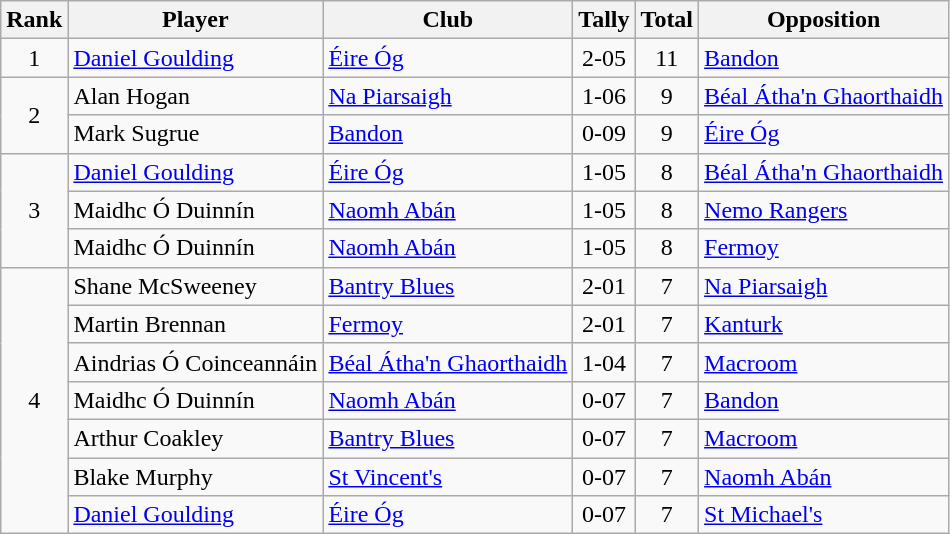<table class="wikitable">
<tr>
<th>Rank</th>
<th>Player</th>
<th>Club</th>
<th>Tally</th>
<th>Total</th>
<th>Opposition</th>
</tr>
<tr>
<td rowspan="1" style="text-align:center;">1</td>
<td><a href='#'>Daniel Goulding</a></td>
<td><a href='#'>Éire Óg</a></td>
<td align=center>2-05</td>
<td align=center>11</td>
<td><a href='#'>Bandon</a></td>
</tr>
<tr>
<td rowspan="2" style="text-align:center;">2</td>
<td>Alan Hogan</td>
<td><a href='#'>Na Piarsaigh</a></td>
<td align=center>1-06</td>
<td align=center>9</td>
<td><a href='#'>Béal Átha'n Ghaorthaidh</a></td>
</tr>
<tr>
<td>Mark Sugrue</td>
<td><a href='#'>Bandon</a></td>
<td align=center>0-09</td>
<td align=center>9</td>
<td><a href='#'>Éire Óg</a></td>
</tr>
<tr>
<td rowspan="3" style="text-align:center;">3</td>
<td><a href='#'>Daniel Goulding</a></td>
<td><a href='#'>Éire Óg</a></td>
<td align=center>1-05</td>
<td align=center>8</td>
<td><a href='#'>Béal Átha'n Ghaorthaidh</a></td>
</tr>
<tr>
<td>Maidhc Ó Duinnín</td>
<td><a href='#'>Naomh Abán</a></td>
<td align=center>1-05</td>
<td align=center>8</td>
<td><a href='#'>Nemo Rangers</a></td>
</tr>
<tr>
<td>Maidhc Ó Duinnín</td>
<td><a href='#'>Naomh Abán</a></td>
<td align=center>1-05</td>
<td align=center>8</td>
<td><a href='#'>Fermoy</a></td>
</tr>
<tr>
<td rowspan="7" style="text-align:center;">4</td>
<td>Shane McSweeney</td>
<td><a href='#'>Bantry Blues</a></td>
<td align=center>2-01</td>
<td align=center>7</td>
<td><a href='#'>Na Piarsaigh</a></td>
</tr>
<tr>
<td>Martin Brennan</td>
<td><a href='#'>Fermoy</a></td>
<td align=center>2-01</td>
<td align=center>7</td>
<td><a href='#'>Kanturk</a></td>
</tr>
<tr>
<td>Aindrias Ó Coinceannáin</td>
<td><a href='#'>Béal Átha'n Ghaorthaidh</a></td>
<td align=center>1-04</td>
<td align=center>7</td>
<td><a href='#'>Macroom</a></td>
</tr>
<tr>
<td>Maidhc Ó Duinnín</td>
<td><a href='#'>Naomh Abán</a></td>
<td align=center>0-07</td>
<td align=center>7</td>
<td><a href='#'>Bandon</a></td>
</tr>
<tr>
<td>Arthur Coakley</td>
<td><a href='#'>Bantry Blues</a></td>
<td align=center>0-07</td>
<td align=center>7</td>
<td><a href='#'>Macroom</a></td>
</tr>
<tr>
<td>Blake Murphy</td>
<td><a href='#'>St Vincent's</a></td>
<td align=center>0-07</td>
<td align=center>7</td>
<td><a href='#'>Naomh Abán</a></td>
</tr>
<tr>
<td><a href='#'>Daniel Goulding</a></td>
<td><a href='#'>Éire Óg</a></td>
<td align=center>0-07</td>
<td align=center>7</td>
<td><a href='#'>St Michael's</a></td>
</tr>
</table>
